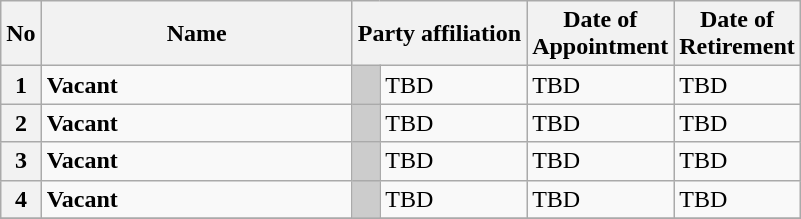<table class="wikitable sortable">
<tr>
<th>No</th>
<th style="width:200px">Name</th>
<th colspan="2">Party affiliation</th>
<th>Date of <br>Appointment</th>
<th>Date of <br>Retirement</th>
</tr>
<tr>
<th>1</th>
<td><strong>Vacant</strong></td>
<td bgcolor=#cccccc></td>
<td>TBD</td>
<td>TBD</td>
<td>TBD</td>
</tr>
<tr>
<th>2</th>
<td><strong>Vacant</strong></td>
<td bgcolor=#cccccc></td>
<td>TBD</td>
<td>TBD</td>
<td>TBD</td>
</tr>
<tr>
<th>3</th>
<td><strong>Vacant</strong></td>
<td bgcolor=#cccccc></td>
<td>TBD</td>
<td>TBD</td>
<td>TBD</td>
</tr>
<tr>
<th>4</th>
<td><strong>Vacant</strong></td>
<td bgcolor=#cccccc></td>
<td>TBD</td>
<td>TBD</td>
<td>TBD</td>
</tr>
<tr>
</tr>
</table>
